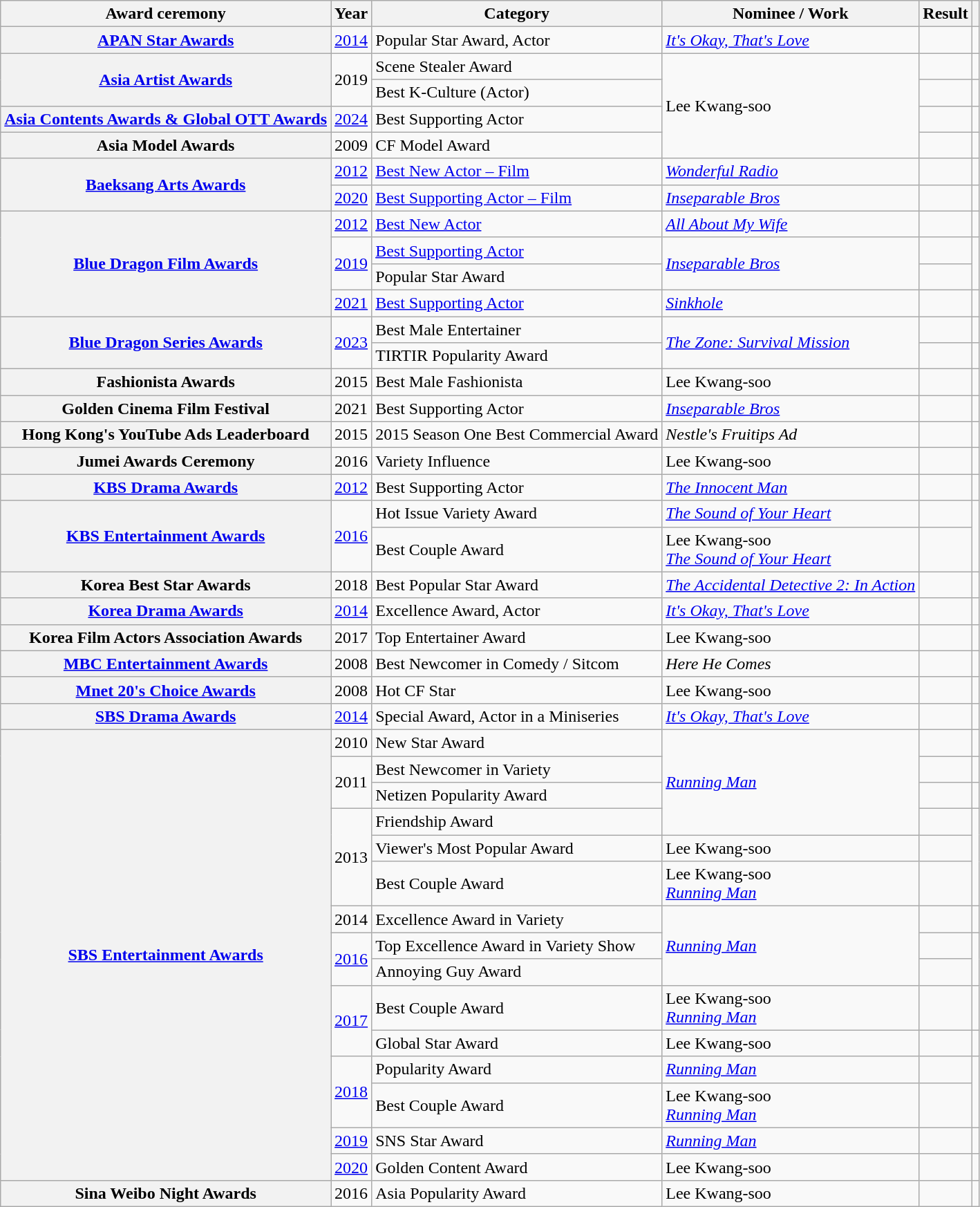<table class="wikitable plainrowheaders sortable">
<tr>
<th scope="col">Award ceremony</th>
<th scope="col">Year</th>
<th scope="col">Category</th>
<th scope="col">Nominee / Work</th>
<th scope="col">Result</th>
<th scope="col" class="unsortable"></th>
</tr>
<tr>
<th scope="row"><a href='#'>APAN Star Awards</a></th>
<td style="text-align:center"><a href='#'>2014</a></td>
<td>Popular Star Award, Actor</td>
<td><em><a href='#'>It's Okay, That's Love</a></em></td>
<td></td>
<td style="text-align:center"></td>
</tr>
<tr>
<th scope="row" rowspan="2"><a href='#'>Asia Artist Awards</a></th>
<td rowspan="2" style="text-align:center">2019</td>
<td>Scene Stealer Award</td>
<td rowspan="4">Lee Kwang-soo</td>
<td></td>
<td style="text-align:center"></td>
</tr>
<tr>
<td>Best K-Culture (Actor)</td>
<td></td>
<td style="text-align:center"></td>
</tr>
<tr>
<th scope="row"><a href='#'>Asia Contents Awards & Global OTT Awards</a></th>
<td style="text-align:center"><a href='#'>2024</a></td>
<td>Best Supporting Actor</td>
<td></td>
<td style="text-align:center"></td>
</tr>
<tr>
<th scope="row">Asia Model Awards</th>
<td style="text-align:center">2009</td>
<td>CF Model Award</td>
<td></td>
<td style="text-align:center"></td>
</tr>
<tr>
<th scope="row" rowspan="2"><a href='#'>Baeksang Arts Awards</a></th>
<td style="text-align:center"><a href='#'>2012</a></td>
<td><a href='#'>Best New Actor – Film</a></td>
<td><em><a href='#'>Wonderful Radio</a></em></td>
<td></td>
<td style="text-align:center"></td>
</tr>
<tr>
<td style="text-align:center"><a href='#'>2020</a></td>
<td><a href='#'>Best Supporting Actor – Film</a></td>
<td><em><a href='#'>Inseparable Bros</a></em></td>
<td></td>
<td style="text-align:center"></td>
</tr>
<tr>
<th scope="row" rowspan="4"><a href='#'>Blue Dragon Film Awards</a></th>
<td style="text-align:center"><a href='#'>2012</a></td>
<td><a href='#'>Best New Actor</a></td>
<td><em><a href='#'>All About My Wife</a></em></td>
<td></td>
<td style="text-align:center"></td>
</tr>
<tr>
<td rowspan="2" style="text-align:center"><a href='#'>2019</a></td>
<td><a href='#'>Best Supporting Actor</a></td>
<td rowspan="2"><em><a href='#'>Inseparable Bros</a></em></td>
<td></td>
<td rowspan="2" style="text-align:center"></td>
</tr>
<tr>
<td>Popular Star Award</td>
<td></td>
</tr>
<tr>
<td style="text-align:center"><a href='#'>2021</a></td>
<td><a href='#'>Best Supporting Actor</a></td>
<td><em><a href='#'>Sinkhole</a></em></td>
<td></td>
<td style="text-align:center"></td>
</tr>
<tr>
<th scope="row" rowspan="2"><a href='#'>Blue Dragon Series Awards</a></th>
<td rowspan="2" style="text-align:center"><a href='#'>2023</a></td>
<td>Best Male Entertainer</td>
<td rowspan="2"><em><a href='#'>The Zone: Survival Mission</a></em></td>
<td></td>
<td style="text-align:center"></td>
</tr>
<tr>
<td>TIRTIR Popularity Award</td>
<td></td>
<td style="text-align:center"></td>
</tr>
<tr>
<th scope="row">Fashionista Awards</th>
<td style="text-align:center">2015</td>
<td>Best Male Fashionista</td>
<td>Lee Kwang-soo</td>
<td></td>
<td style="text-align:center"></td>
</tr>
<tr>
<th scope="row">Golden Cinema Film Festival</th>
<td style="text-align:center">2021</td>
<td>Best Supporting Actor</td>
<td><em><a href='#'>Inseparable Bros</a></em></td>
<td></td>
<td style="text-align:center"></td>
</tr>
<tr>
<th scope="row">Hong Kong's YouTube Ads Leaderboard</th>
<td style="text-align:center">2015</td>
<td>2015 Season One Best Commercial Award</td>
<td><em>Nestle's Fruitips Ad</em></td>
<td></td>
<td style="text-align:center"></td>
</tr>
<tr>
<th scope="row">Jumei Awards Ceremony</th>
<td style="text-align:center">2016</td>
<td>Variety Influence</td>
<td>Lee Kwang-soo</td>
<td></td>
<td style="text-align:center"></td>
</tr>
<tr>
<th scope="row"><a href='#'>KBS Drama Awards</a></th>
<td style="text-align:center"><a href='#'>2012</a></td>
<td>Best Supporting Actor</td>
<td><em><a href='#'>The Innocent Man</a></em></td>
<td></td>
<td style="text-align:center"></td>
</tr>
<tr>
<th scope="row" rowspan="2"><a href='#'>KBS Entertainment Awards</a></th>
<td rowspan="2" style="text-align:center"><a href='#'>2016</a></td>
<td>Hot Issue Variety Award</td>
<td><em><a href='#'>The Sound of Your Heart</a></em></td>
<td></td>
<td rowspan="2" style="text-align:center"></td>
</tr>
<tr>
<td>Best Couple Award</td>
<td>Lee Kwang-soo <br><em><a href='#'>The Sound of Your Heart</a></em></td>
<td></td>
</tr>
<tr>
<th scope="row">Korea Best Star Awards</th>
<td style="text-align:center">2018</td>
<td>Best Popular Star Award</td>
<td><em><a href='#'>The Accidental Detective 2: In Action</a></em></td>
<td></td>
<td style="text-align:center"></td>
</tr>
<tr>
<th scope="row"><a href='#'>Korea Drama Awards</a></th>
<td style="text-align:center"><a href='#'>2014</a></td>
<td>Excellence Award, Actor</td>
<td><em><a href='#'>It's Okay, That's Love</a></em></td>
<td></td>
<td style="text-align:center"></td>
</tr>
<tr>
<th scope="row">Korea Film Actors Association Awards</th>
<td style="text-align:center">2017</td>
<td>Top Entertainer Award</td>
<td>Lee Kwang-soo</td>
<td></td>
<td style="text-align:center"></td>
</tr>
<tr>
<th scope="row"><a href='#'>MBC Entertainment Awards</a></th>
<td style="text-align:center">2008</td>
<td>Best Newcomer in Comedy / Sitcom</td>
<td><em>Here He Comes</em></td>
<td></td>
<td style="text-align:center"></td>
</tr>
<tr>
<th scope="row"><a href='#'>Mnet 20's Choice Awards</a></th>
<td style="text-align:center">2008</td>
<td>Hot CF Star</td>
<td>Lee Kwang-soo</td>
<td></td>
<td style="text-align:center"></td>
</tr>
<tr>
<th scope="row"><a href='#'>SBS Drama Awards</a></th>
<td style="text-align:center"><a href='#'>2014</a></td>
<td>Special Award, Actor in a Miniseries</td>
<td><em><a href='#'>It's Okay, That's Love</a></em></td>
<td></td>
<td style="text-align:center"></td>
</tr>
<tr>
<th scope="row" rowspan="15"><a href='#'>SBS Entertainment Awards</a></th>
<td style="text-align:center">2010</td>
<td>New Star Award</td>
<td rowspan="4"><em><a href='#'>Running Man</a></em></td>
<td></td>
<td style="text-align:center"></td>
</tr>
<tr>
<td rowspan="2" style="text-align:center">2011</td>
<td>Best Newcomer in Variety</td>
<td></td>
<td style="text-align:center"></td>
</tr>
<tr>
<td>Netizen Popularity Award</td>
<td></td>
<td style="text-align:center"></td>
</tr>
<tr>
<td rowspan="3" style="text-align:center">2013</td>
<td>Friendship Award</td>
<td></td>
<td rowspan="3" style="text-align:center"></td>
</tr>
<tr>
<td>Viewer's Most Popular Award</td>
<td>Lee Kwang-soo </td>
<td></td>
</tr>
<tr>
<td>Best Couple Award</td>
<td>Lee Kwang-soo <br><em><a href='#'>Running Man</a></em></td>
<td></td>
</tr>
<tr>
<td style="text-align:center">2014</td>
<td>Excellence Award in Variety</td>
<td rowspan="3"><em><a href='#'>Running Man</a></em></td>
<td></td>
<td style="text-align:center"></td>
</tr>
<tr>
<td rowspan="2" style="text-align:center"><a href='#'>2016</a></td>
<td>Top Excellence Award in Variety Show</td>
<td></td>
<td rowspan="2" style="text-align:center"></td>
</tr>
<tr>
<td>Annoying Guy Award</td>
<td></td>
</tr>
<tr>
<td rowspan="2" style="text-align:center"><a href='#'>2017</a></td>
<td>Best Couple Award</td>
<td>Lee Kwang-soo <br><em><a href='#'>Running Man</a></em></td>
<td></td>
<td style="text-align:center"></td>
</tr>
<tr>
<td>Global Star Award</td>
<td>Lee Kwang-soo </td>
<td></td>
<td style="text-align:center"></td>
</tr>
<tr>
<td rowspan="2" style="text-align:center"><a href='#'>2018</a></td>
<td>Popularity Award</td>
<td><em><a href='#'>Running Man</a></em></td>
<td></td>
<td rowspan="2" style="text-align:center"></td>
</tr>
<tr>
<td>Best Couple Award</td>
<td>Lee Kwang-soo <br><em><a href='#'>Running Man</a></em></td>
<td></td>
</tr>
<tr>
<td style="text-align:center"><a href='#'>2019</a></td>
<td>SNS Star Award</td>
<td><em><a href='#'>Running Man</a></em></td>
<td></td>
<td style="text-align:center"></td>
</tr>
<tr>
<td style="text-align:center"><a href='#'>2020</a></td>
<td>Golden Content Award</td>
<td>Lee Kwang-soo </td>
<td></td>
<td style="text-align:center"></td>
</tr>
<tr>
<th scope="row">Sina Weibo Night Awards</th>
<td style="text-align:center">2016</td>
<td>Asia Popularity Award</td>
<td>Lee Kwang-soo</td>
<td></td>
<td style="text-align:center"></td>
</tr>
</table>
